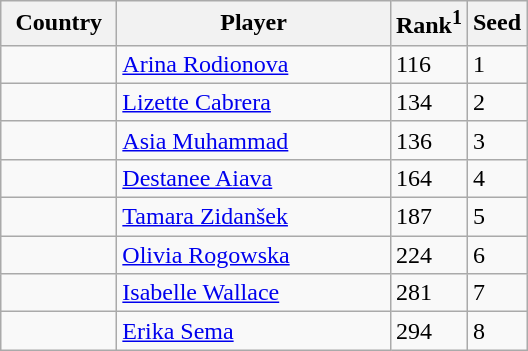<table class="sortable wikitable">
<tr>
<th width="70">Country</th>
<th width="175">Player</th>
<th>Rank<sup>1</sup></th>
<th>Seed</th>
</tr>
<tr>
<td></td>
<td><a href='#'>Arina Rodionova</a></td>
<td>116</td>
<td>1</td>
</tr>
<tr>
<td></td>
<td><a href='#'>Lizette Cabrera</a></td>
<td>134</td>
<td>2</td>
</tr>
<tr>
<td></td>
<td><a href='#'>Asia Muhammad</a></td>
<td>136</td>
<td>3</td>
</tr>
<tr>
<td></td>
<td><a href='#'>Destanee Aiava</a></td>
<td>164</td>
<td>4</td>
</tr>
<tr>
<td></td>
<td><a href='#'>Tamara Zidanšek</a></td>
<td>187</td>
<td>5</td>
</tr>
<tr>
<td></td>
<td><a href='#'>Olivia Rogowska</a></td>
<td>224</td>
<td>6</td>
</tr>
<tr>
<td></td>
<td><a href='#'>Isabelle Wallace</a></td>
<td>281</td>
<td>7</td>
</tr>
<tr>
<td></td>
<td><a href='#'>Erika Sema</a></td>
<td>294</td>
<td>8</td>
</tr>
</table>
